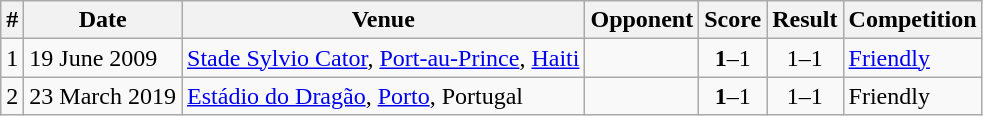<table class="wikitable">
<tr>
<th>#</th>
<th>Date</th>
<th>Venue</th>
<th>Opponent</th>
<th>Score</th>
<th>Result</th>
<th>Competition</th>
</tr>
<tr>
<td>1</td>
<td>19 June 2009</td>
<td><a href='#'>Stade Sylvio Cator</a>, <a href='#'>Port-au-Prince</a>, <a href='#'>Haiti</a></td>
<td></td>
<td align=center><strong>1</strong>–1</td>
<td align=center>1–1</td>
<td><a href='#'>Friendly</a></td>
</tr>
<tr>
<td>2</td>
<td>23 March 2019</td>
<td><a href='#'>Estádio do Dragão</a>, <a href='#'>Porto</a>, Portugal</td>
<td></td>
<td align=center><strong>1</strong>–1</td>
<td align=center>1–1</td>
<td>Friendly</td>
</tr>
</table>
